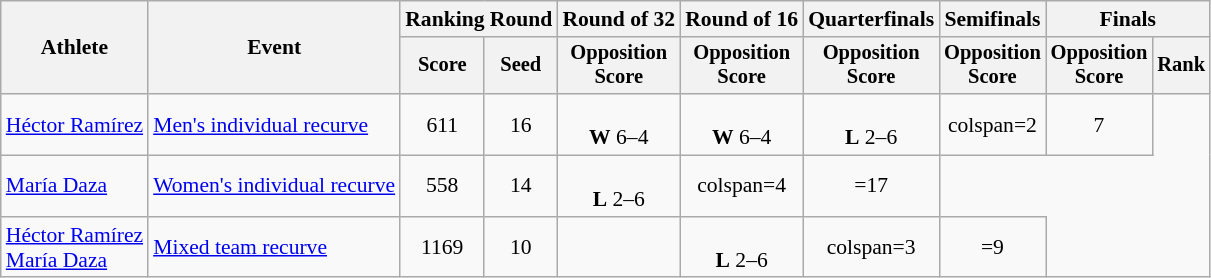<table class="wikitable" style="text-align: center; font-size:90%">
<tr>
<th rowspan="2">Athlete</th>
<th rowspan="2">Event</th>
<th colspan="2">Ranking Round</th>
<th>Round of 32</th>
<th>Round of 16</th>
<th>Quarterfinals</th>
<th>Semifinals</th>
<th colspan="2">Finals</th>
</tr>
<tr style="font-size:95%">
<th>Score</th>
<th>Seed</th>
<th>Opposition<br>Score</th>
<th>Opposition<br>Score</th>
<th>Opposition<br>Score</th>
<th>Opposition<br>Score</th>
<th>Opposition<br>Score</th>
<th>Rank</th>
</tr>
<tr>
<td style="text-align:left"><a href='#'>Héctor Ramírez</a></td>
<td style="text-align:left"><a href='#'>Men's individual recurve</a></td>
<td>611</td>
<td>16</td>
<td><br><strong>W</strong> 6–4</td>
<td><br><strong>W</strong> 6–4</td>
<td><br><strong>L</strong> 2–6</td>
<td>colspan=2 </td>
<td>7</td>
</tr>
<tr>
<td style="text-align:left"><a href='#'>María Daza</a></td>
<td style="text-align:left"><a href='#'>Women's individual recurve</a></td>
<td>558</td>
<td>14</td>
<td><br><strong>L</strong> 2–6</td>
<td>colspan=4 </td>
<td>=17</td>
</tr>
<tr>
<td style="text-align:left"><a href='#'>Héctor Ramírez</a><br><a href='#'>María Daza</a></td>
<td style="text-align:left"><a href='#'>Mixed team recurve</a></td>
<td>1169</td>
<td>10</td>
<td></td>
<td><br><strong>L</strong> 2–6</td>
<td>colspan=3 </td>
<td>=9</td>
</tr>
</table>
